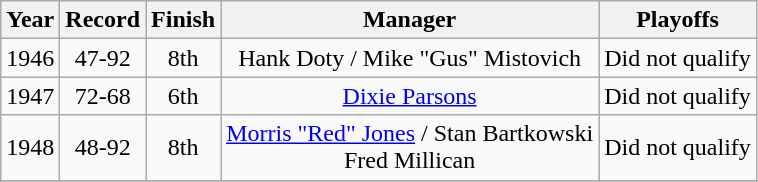<table class="wikitable">
<tr style="background: #F2F2F2;">
<th>Year</th>
<th>Record</th>
<th>Finish</th>
<th>Manager</th>
<th>Playoffs</th>
</tr>
<tr align=center>
<td>1946</td>
<td>47-92</td>
<td>8th</td>
<td>Hank Doty / Mike "Gus" Mistovich</td>
<td>Did not qualify</td>
</tr>
<tr align=center>
<td>1947</td>
<td>72-68</td>
<td>6th</td>
<td><a href='#'>Dixie Parsons</a></td>
<td>Did not qualify</td>
</tr>
<tr align=center>
<td>1948</td>
<td>48-92</td>
<td>8th</td>
<td><a href='#'>Morris "Red" Jones</a> / Stan Bartkowski <br> Fred Millican</td>
<td>Did not qualify</td>
</tr>
<tr align=center>
</tr>
</table>
